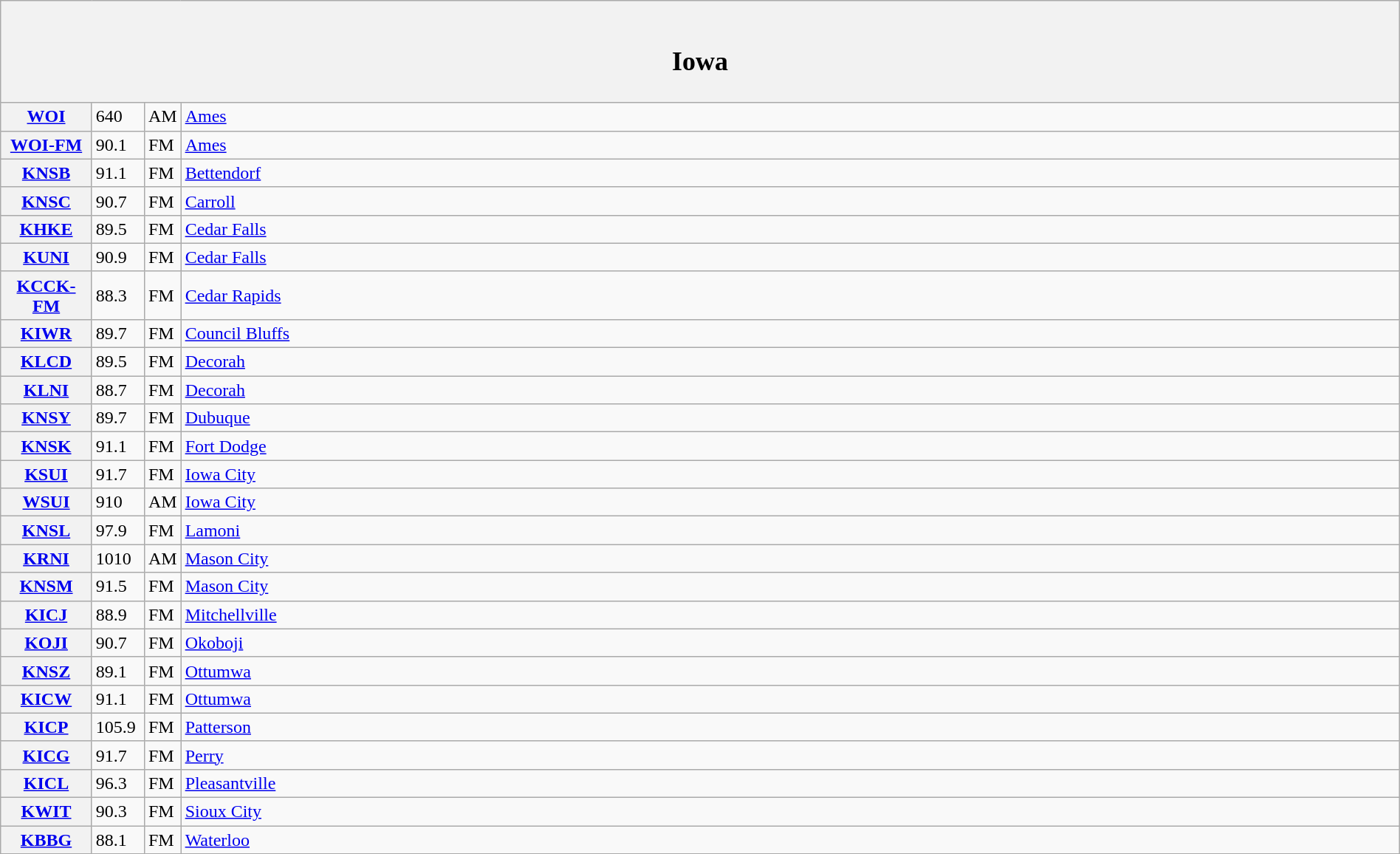<table class="wikitable mw-collapsible" style="width:100%">
<tr>
<th scope="col" colspan="4"><br><h2>Iowa</h2></th>
</tr>
<tr>
<th scope="row" style="width: 75px;"><a href='#'>WOI</a></th>
<td style="width: 40px;">640</td>
<td style="width: 21px;">AM</td>
<td><a href='#'>Ames</a></td>
</tr>
<tr>
<th scope="row"><a href='#'>WOI-FM</a></th>
<td>90.1</td>
<td>FM</td>
<td><a href='#'>Ames</a></td>
</tr>
<tr>
<th scope="row"><a href='#'>KNSB</a></th>
<td>91.1</td>
<td>FM</td>
<td><a href='#'>Bettendorf</a></td>
</tr>
<tr>
<th scope="row"><a href='#'>KNSC</a></th>
<td>90.7</td>
<td>FM</td>
<td><a href='#'>Carroll</a></td>
</tr>
<tr>
<th scope="row"><a href='#'>KHKE</a></th>
<td>89.5</td>
<td>FM</td>
<td><a href='#'>Cedar Falls</a></td>
</tr>
<tr>
<th scope="row"><a href='#'>KUNI</a></th>
<td>90.9</td>
<td>FM</td>
<td><a href='#'>Cedar Falls</a></td>
</tr>
<tr>
<th scope="row"><a href='#'>KCCK-FM</a></th>
<td>88.3</td>
<td>FM</td>
<td><a href='#'>Cedar Rapids</a></td>
</tr>
<tr>
<th scope="row"><a href='#'>KIWR</a></th>
<td>89.7</td>
<td>FM</td>
<td><a href='#'>Council Bluffs</a></td>
</tr>
<tr>
<th scope="row"><a href='#'>KLCD</a></th>
<td>89.5</td>
<td>FM</td>
<td><a href='#'>Decorah</a></td>
</tr>
<tr>
<th scope="row"><a href='#'>KLNI</a></th>
<td>88.7</td>
<td>FM</td>
<td><a href='#'>Decorah</a></td>
</tr>
<tr>
<th scope="row"><a href='#'>KNSY</a></th>
<td>89.7</td>
<td>FM</td>
<td><a href='#'>Dubuque</a></td>
</tr>
<tr>
<th scope="row"><a href='#'>KNSK</a></th>
<td>91.1</td>
<td>FM</td>
<td><a href='#'>Fort Dodge</a></td>
</tr>
<tr>
<th scope="row"><a href='#'>KSUI</a></th>
<td>91.7</td>
<td>FM</td>
<td><a href='#'>Iowa City</a></td>
</tr>
<tr>
<th scope="row"><a href='#'>WSUI</a></th>
<td>910</td>
<td>AM</td>
<td><a href='#'>Iowa City</a></td>
</tr>
<tr>
<th scope="row"><a href='#'>KNSL</a></th>
<td>97.9</td>
<td>FM</td>
<td><a href='#'>Lamoni</a></td>
</tr>
<tr>
<th scope="row"><a href='#'>KRNI</a></th>
<td>1010</td>
<td>AM</td>
<td><a href='#'>Mason City</a></td>
</tr>
<tr>
<th scope="row"><a href='#'>KNSM</a></th>
<td>91.5</td>
<td>FM</td>
<td><a href='#'>Mason City</a></td>
</tr>
<tr>
<th scope="row"><a href='#'>KICJ</a></th>
<td>88.9</td>
<td>FM</td>
<td><a href='#'>Mitchellville</a></td>
</tr>
<tr>
<th scope="row"><a href='#'>KOJI</a></th>
<td>90.7</td>
<td>FM</td>
<td><a href='#'>Okoboji</a></td>
</tr>
<tr>
<th scope="row"><a href='#'>KNSZ</a></th>
<td>89.1</td>
<td>FM</td>
<td><a href='#'>Ottumwa</a></td>
</tr>
<tr>
<th scope="row"><a href='#'>KICW</a></th>
<td>91.1</td>
<td>FM</td>
<td><a href='#'>Ottumwa</a></td>
</tr>
<tr>
<th scope="row"><a href='#'>KICP</a></th>
<td>105.9</td>
<td>FM</td>
<td><a href='#'>Patterson</a></td>
</tr>
<tr>
<th scope="row"><a href='#'>KICG</a></th>
<td>91.7</td>
<td>FM</td>
<td><a href='#'>Perry</a></td>
</tr>
<tr>
<th scope="row"><a href='#'>KICL</a></th>
<td>96.3</td>
<td>FM</td>
<td><a href='#'>Pleasantville</a></td>
</tr>
<tr>
<th scope="row"><a href='#'>KWIT</a></th>
<td>90.3</td>
<td>FM</td>
<td><a href='#'>Sioux City</a></td>
</tr>
<tr>
<th scope="row"><a href='#'>KBBG</a></th>
<td>88.1</td>
<td>FM</td>
<td><a href='#'>Waterloo</a></td>
</tr>
</table>
